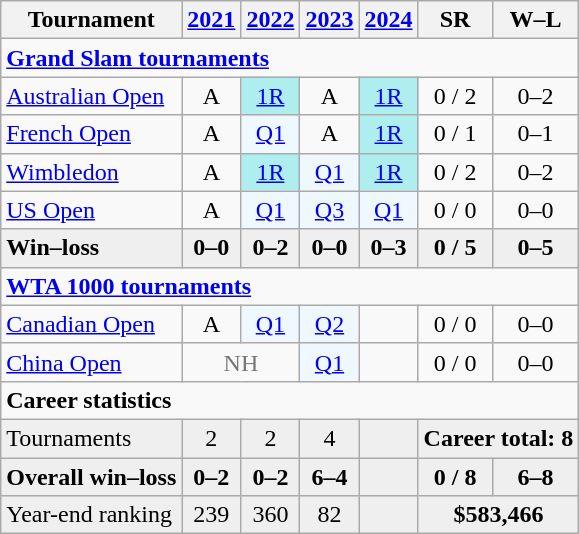<table class=wikitable style=text-align:center>
<tr>
<th>Tournament</th>
<th><a href='#'>2021</a></th>
<th><a href='#'>2022</a></th>
<th><a href='#'>2023</a></th>
<th><a href='#'>2024</a></th>
<th>SR</th>
<th>W–L</th>
</tr>
<tr>
<td colspan=7 style=text-align:left><strong><a href='#'>Grand Slam tournaments</a></strong></td>
</tr>
<tr>
<td style=text-align:left><a href='#'>Australian Open</a></td>
<td>A</td>
<td style=background:#afeeee><a href='#'>1R</a></td>
<td>A</td>
<td style=background:#afeeee><a href='#'>1R</a></td>
<td>0 / 2</td>
<td>0–2</td>
</tr>
<tr>
<td style=text-align:left><a href='#'>French Open</a></td>
<td>A</td>
<td style=background:#f0f8ff><a href='#'>Q1</a></td>
<td>A</td>
<td style=background:#afeeee><a href='#'>1R</a></td>
<td>0 / 1</td>
<td>0–1</td>
</tr>
<tr>
<td style=text-align:left><a href='#'>Wimbledon</a></td>
<td>A</td>
<td style=background:#afeeee><a href='#'>1R</a></td>
<td style=background:#f0f8ff><a href='#'>Q1</a></td>
<td style=background:#afeeee><a href='#'>1R</a></td>
<td>0 / 2</td>
<td>0–2</td>
</tr>
<tr>
<td style=text-align:left><a href='#'>US Open</a></td>
<td>A</td>
<td style=background:#f0f8ff><a href='#'>Q1</a></td>
<td style=background:#f0f8ff><a href='#'>Q3</a></td>
<td style=background:#f0f8ff><a href='#'>Q1</a></td>
<td>0 / 0</td>
<td>0–0</td>
</tr>
<tr style=background:#efefef;font-weight:bold>
<td style=text-align:left>Win–loss</td>
<td>0–0</td>
<td>0–2</td>
<td>0–0</td>
<td>0–3</td>
<td>0 / 5</td>
<td>0–5</td>
</tr>
<tr>
<td colspan=7 style=text-align:left><strong><a href='#'>WTA 1000 tournaments</a></strong></td>
</tr>
<tr>
<td style=text-align:left><a href='#'>Canadian Open</a></td>
<td>A</td>
<td style=background:#f0f8ff><a href='#'>Q1</a></td>
<td style=background:#f0f8ff><a href='#'>Q2</a></td>
<td></td>
<td>0 / 0</td>
<td>0–0</td>
</tr>
<tr>
<td style=text-align:left><a href='#'>China Open</a></td>
<td colspan=2 style=color:#767676>NH</td>
<td style=background:#f0f8ff><a href='#'>Q1</a></td>
<td></td>
<td>0 / 0</td>
<td>0–0</td>
</tr>
<tr>
<td colspan=7 style=text-align:left><strong>Career statistics</strong></td>
</tr>
<tr style=background:#efefef>
<td style=text-align:left>Tournaments</td>
<td>2</td>
<td>2</td>
<td>4</td>
<td></td>
<td colspan=3><strong>Career total: 8</strong></td>
</tr>
<tr style=background:#efefef;font-weight:bold>
<td style=text-align:left>Overall win–loss</td>
<td>0–2</td>
<td>0–2</td>
<td>6–4</td>
<td></td>
<td>0 / 8</td>
<td>6–8</td>
</tr>
<tr style=background:#efefef>
<td style=text-align:left>Year-end ranking</td>
<td>239</td>
<td>360</td>
<td>82</td>
<td></td>
<td colspan=3><strong>$583,466</strong></td>
</tr>
</table>
